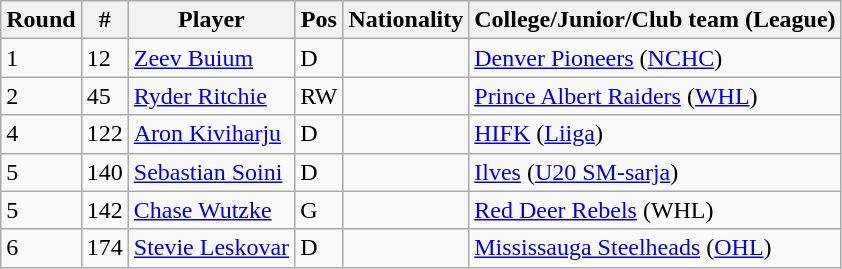<table class="wikitable">
<tr>
<th>Round</th>
<th>#</th>
<th>Player</th>
<th>Pos</th>
<th>Nationality</th>
<th>College/Junior/Club team (League)</th>
</tr>
<tr>
<td>1</td>
<td>12</td>
<td><a href='#'>Zeev Buium</a></td>
<td>D</td>
<td></td>
<td><a href='#'>Denver Pioneers</a> (<a href='#'>NCHC</a>)</td>
</tr>
<tr>
<td>2</td>
<td>45</td>
<td><a href='#'>Ryder Ritchie</a></td>
<td>RW</td>
<td></td>
<td><a href='#'>Prince Albert Raiders</a> (<a href='#'>WHL</a>)</td>
</tr>
<tr>
<td>4</td>
<td>122</td>
<td><a href='#'>Aron Kiviharju</a></td>
<td>D</td>
<td></td>
<td><a href='#'>HIFK</a> (<a href='#'>Liiga</a>)</td>
</tr>
<tr>
<td>5</td>
<td>140</td>
<td><a href='#'>Sebastian Soini</a></td>
<td>D</td>
<td></td>
<td><a href='#'>Ilves</a> (<a href='#'>U20 SM-sarja</a>)</td>
</tr>
<tr>
<td>5</td>
<td>142</td>
<td><a href='#'>Chase Wutzke</a></td>
<td>G</td>
<td></td>
<td><a href='#'>Red Deer Rebels</a> (WHL)</td>
</tr>
<tr>
<td>6</td>
<td>174</td>
<td><a href='#'>Stevie Leskovar</a></td>
<td>D</td>
<td></td>
<td><a href='#'>Mississauga Steelheads</a> (<a href='#'>OHL</a>)</td>
</tr>
</table>
